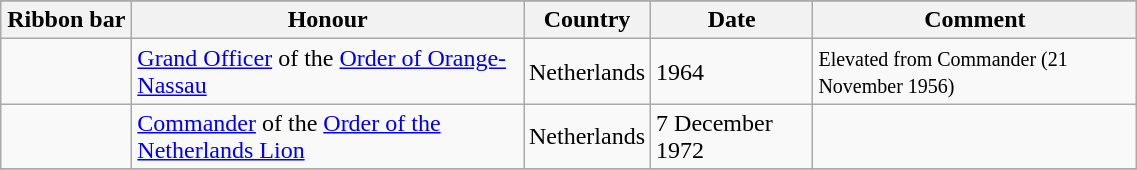<table class="wikitable" style="width:60%;">
<tr style="background:#ccf; text-align:center;">
</tr>
<tr>
<th style="width:80px;">Ribbon bar</th>
<th>Honour</th>
<th>Country</th>
<th>Date</th>
<th>Comment</th>
</tr>
<tr>
<td></td>
<td><a href='#'>Grand Officer</a> of the <a href='#'>Order of Orange-Nassau</a></td>
<td>Netherlands</td>
<td>1964</td>
<td><small>Elevated from Commander (21 November 1956)</small></td>
</tr>
<tr>
<td></td>
<td><a href='#'>Commander</a> of the <a href='#'>Order of the Netherlands Lion</a></td>
<td>Netherlands</td>
<td>7 December 1972</td>
<td></td>
</tr>
<tr>
</tr>
</table>
